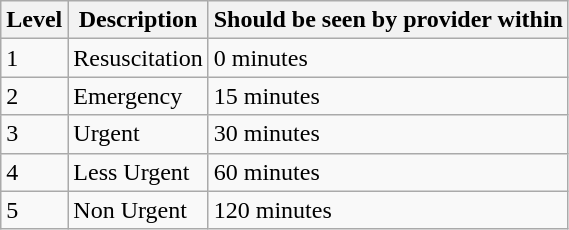<table class="wikitable sortable">
<tr>
<th>Level</th>
<th>Description</th>
<th>Should be seen by provider within</th>
</tr>
<tr>
<td>1</td>
<td>Resuscitation</td>
<td>0 minutes</td>
</tr>
<tr>
<td>2</td>
<td>Emergency</td>
<td>15 minutes</td>
</tr>
<tr>
<td>3</td>
<td>Urgent</td>
<td>30 minutes</td>
</tr>
<tr>
<td>4</td>
<td>Less Urgent</td>
<td>60 minutes</td>
</tr>
<tr>
<td>5</td>
<td>Non Urgent</td>
<td>120 minutes</td>
</tr>
</table>
